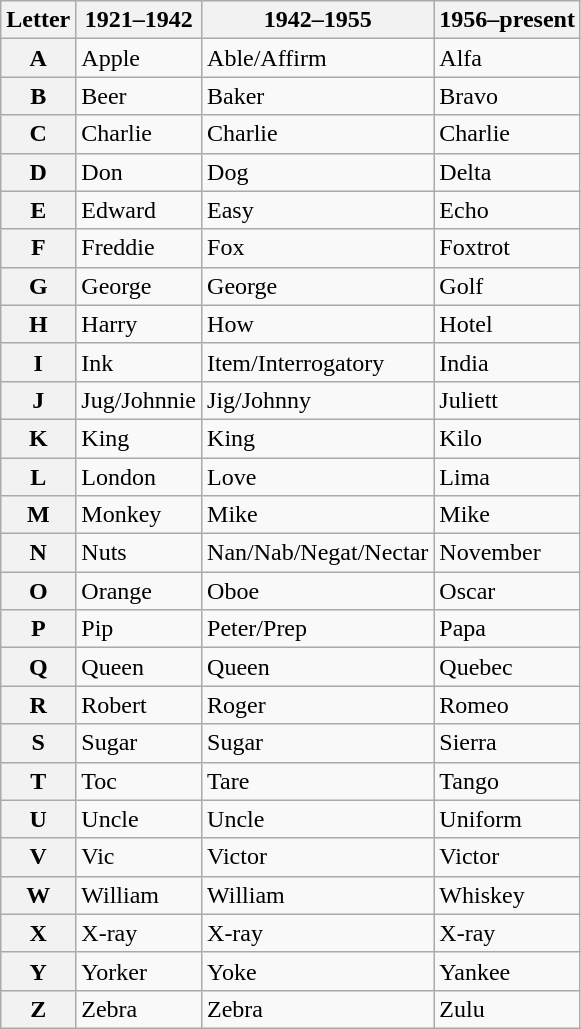<table class="wikitable">
<tr>
<th scope="col">Letter</th>
<th scope="col">1921–1942</th>
<th scope="col">1942–1955</th>
<th scope="col">1956–present</th>
</tr>
<tr>
<th scope="row">A</th>
<td>Apple</td>
<td>Able/Affirm</td>
<td>Alfa </td>
</tr>
<tr>
<th scope="row">B</th>
<td>Beer</td>
<td>Baker</td>
<td>Bravo</td>
</tr>
<tr>
<th scope="row">C</th>
<td>Charlie</td>
<td>Charlie</td>
<td>Charlie</td>
</tr>
<tr>
<th scope="row">D</th>
<td>Don</td>
<td>Dog</td>
<td>Delta</td>
</tr>
<tr>
<th scope="row">E</th>
<td>Edward</td>
<td>Easy</td>
<td>Echo</td>
</tr>
<tr>
<th scope="row">F</th>
<td>Freddie</td>
<td>Fox</td>
<td>Foxtrot</td>
</tr>
<tr>
<th scope="row">G</th>
<td>George</td>
<td>George</td>
<td>Golf</td>
</tr>
<tr>
<th scope="row">H</th>
<td>Harry</td>
<td>How</td>
<td>Hotel</td>
</tr>
<tr>
<th scope="row">I</th>
<td>Ink</td>
<td>Item/Interrogatory</td>
<td>India</td>
</tr>
<tr>
<th scope="row">J</th>
<td>Jug/Johnnie</td>
<td>Jig/Johnny</td>
<td>Juliett </td>
</tr>
<tr>
<th scope="row">K</th>
<td>King</td>
<td>King</td>
<td>Kilo</td>
</tr>
<tr>
<th scope="row">L</th>
<td>London</td>
<td>Love</td>
<td>Lima</td>
</tr>
<tr>
<th scope="row">M</th>
<td>Monkey</td>
<td>Mike</td>
<td>Mike</td>
</tr>
<tr>
<th scope="row">N</th>
<td>Nuts</td>
<td>Nan/Nab/Negat/Nectar</td>
<td>November</td>
</tr>
<tr>
<th scope="row">O</th>
<td>Orange</td>
<td>Oboe</td>
<td>Oscar</td>
</tr>
<tr>
<th scope="row">P</th>
<td>Pip</td>
<td>Peter/Prep</td>
<td>Papa</td>
</tr>
<tr>
<th scope="row">Q</th>
<td>Queen</td>
<td>Queen</td>
<td>Quebec</td>
</tr>
<tr>
<th scope="row">R</th>
<td>Robert</td>
<td>Roger</td>
<td>Romeo</td>
</tr>
<tr>
<th scope="row">S</th>
<td>Sugar</td>
<td>Sugar</td>
<td>Sierra</td>
</tr>
<tr>
<th scope="row">T</th>
<td>Toc</td>
<td>Tare</td>
<td>Tango</td>
</tr>
<tr>
<th scope="row">U</th>
<td>Uncle</td>
<td>Uncle</td>
<td>Uniform</td>
</tr>
<tr>
<th scope="row">V</th>
<td>Vic</td>
<td>Victor</td>
<td>Victor</td>
</tr>
<tr>
<th scope="row">W</th>
<td>William</td>
<td>William</td>
<td>Whiskey</td>
</tr>
<tr>
<th scope="row">X</th>
<td>X-ray</td>
<td>X-ray</td>
<td>X-ray</td>
</tr>
<tr>
<th scope="row">Y</th>
<td>Yorker</td>
<td>Yoke</td>
<td>Yankee</td>
</tr>
<tr>
<th scope="row">Z</th>
<td>Zebra</td>
<td>Zebra</td>
<td>Zulu</td>
</tr>
</table>
